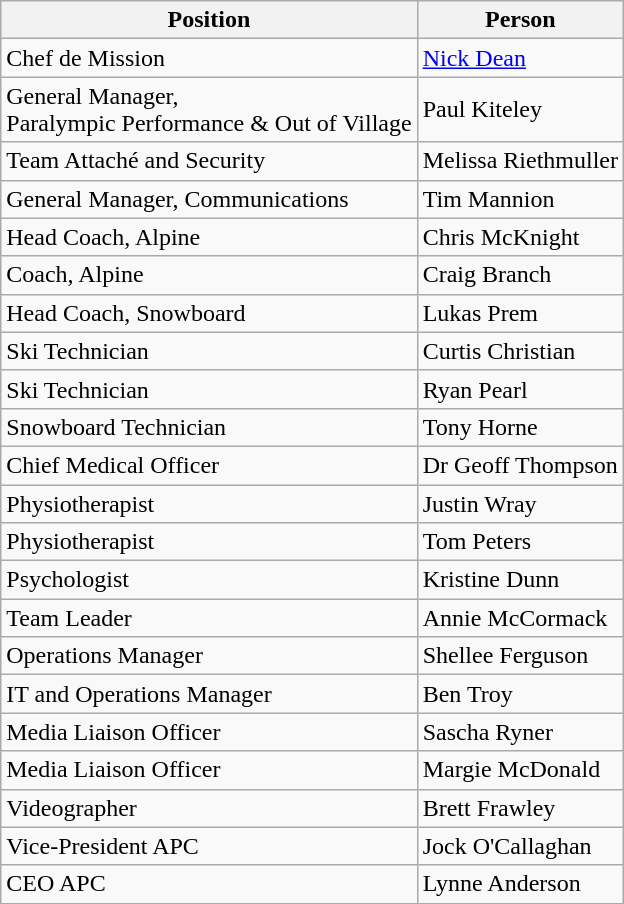<table class="wikitable">
<tr>
<th>Position</th>
<th>Person</th>
</tr>
<tr>
<td>Chef de Mission</td>
<td><a href='#'>Nick Dean</a></td>
</tr>
<tr>
<td>General Manager, <br> Paralympic Performance & Out of Village</td>
<td>Paul Kiteley</td>
</tr>
<tr>
<td>Team Attaché and Security</td>
<td>Melissa Riethmuller</td>
</tr>
<tr>
<td>General Manager, Communications</td>
<td>Tim Mannion</td>
</tr>
<tr>
<td>Head Coach, Alpine</td>
<td>Chris McKnight</td>
</tr>
<tr>
<td>Coach, Alpine</td>
<td>Craig Branch</td>
</tr>
<tr>
<td>Head Coach, Snowboard</td>
<td>Lukas Prem</td>
</tr>
<tr>
<td>Ski Technician</td>
<td>Curtis Christian</td>
</tr>
<tr>
<td>Ski Technician</td>
<td>Ryan Pearl</td>
</tr>
<tr>
<td>Snowboard Technician</td>
<td>Tony Horne</td>
</tr>
<tr>
<td>Chief Medical Officer</td>
<td>Dr Geoff Thompson</td>
</tr>
<tr>
<td>Physiotherapist</td>
<td>Justin Wray</td>
</tr>
<tr>
<td>Physiotherapist</td>
<td>Tom Peters</td>
</tr>
<tr>
<td>Psychologist</td>
<td>Kristine Dunn</td>
</tr>
<tr>
<td>Team Leader</td>
<td>Annie McCormack</td>
</tr>
<tr>
<td>Operations Manager</td>
<td>Shellee Ferguson</td>
</tr>
<tr>
<td>IT and Operations Manager</td>
<td>Ben Troy</td>
</tr>
<tr>
<td>Media Liaison Officer</td>
<td>Sascha Ryner</td>
</tr>
<tr>
<td>Media Liaison Officer</td>
<td>Margie McDonald</td>
</tr>
<tr>
<td>Videographer</td>
<td>Brett Frawley</td>
</tr>
<tr>
<td>Vice-President APC</td>
<td>Jock O'Callaghan</td>
</tr>
<tr>
<td>CEO APC</td>
<td>Lynne Anderson</td>
</tr>
</table>
